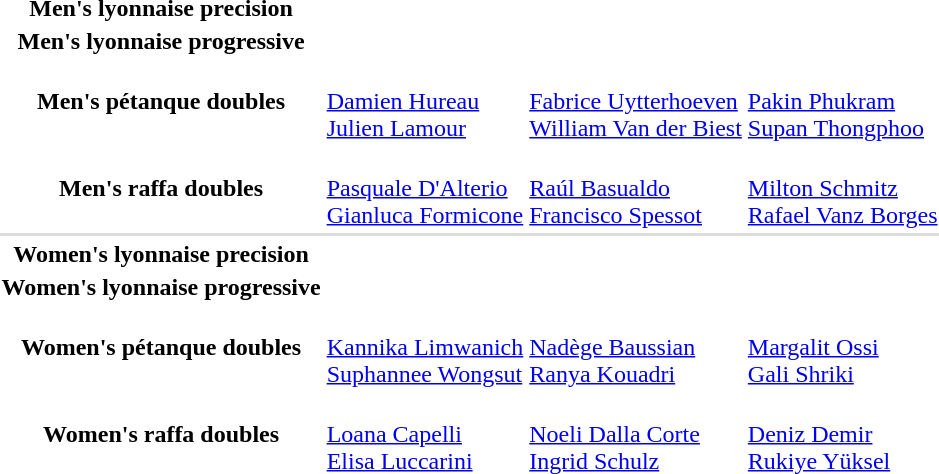<table>
<tr>
<th scope="row">Men's lyonnaise precision</th>
<td></td>
<td></td>
<td></td>
</tr>
<tr>
<th scope="row">Men's lyonnaise progressive</th>
<td></td>
<td></td>
<td></td>
</tr>
<tr>
<th scope="row">Men's pétanque doubles</th>
<td><br><a href='#'>Damien Hureau</a><br><a href='#'>Julien Lamour</a></td>
<td><br><a href='#'>Fabrice Uytterhoeven</a><br><a href='#'>William Van der Biest</a></td>
<td><br><a href='#'>Pakin Phukram</a><br><a href='#'>Supan Thongphoo</a></td>
</tr>
<tr>
<th scope="row">Men's raffa doubles</th>
<td><br><a href='#'>Pasquale D'Alterio</a><br><a href='#'>Gianluca Formicone</a></td>
<td><br><a href='#'>Raúl Basualdo</a><br><a href='#'>Francisco Spessot</a></td>
<td><br><a href='#'>Milton Schmitz</a><br><a href='#'>Rafael Vanz Borges</a></td>
</tr>
<tr bgcolor=#DDDDDD>
<td colspan=4></td>
</tr>
<tr>
<th scope="row">Women's lyonnaise precision</th>
<td></td>
<td></td>
<td></td>
</tr>
<tr>
<th scope="row">Women's lyonnaise progressive</th>
<td></td>
<td></td>
<td></td>
</tr>
<tr>
<th scope="row">Women's pétanque doubles</th>
<td><br><a href='#'>Kannika Limwanich</a><br><a href='#'>Suphannee Wongsut</a></td>
<td><br><a href='#'>Nadège Baussian</a><br><a href='#'>Ranya Kouadri</a></td>
<td><br><a href='#'>Margalit Ossi</a><br><a href='#'>Gali Shriki</a></td>
</tr>
<tr>
<th scope="row">Women's raffa doubles</th>
<td><br><a href='#'>Loana Capelli</a><br><a href='#'>Elisa Luccarini</a></td>
<td><br><a href='#'>Noeli Dalla Corte</a><br><a href='#'>Ingrid Schulz</a></td>
<td><br><a href='#'>Deniz Demir</a><br><a href='#'>Rukiye Yüksel</a></td>
</tr>
</table>
